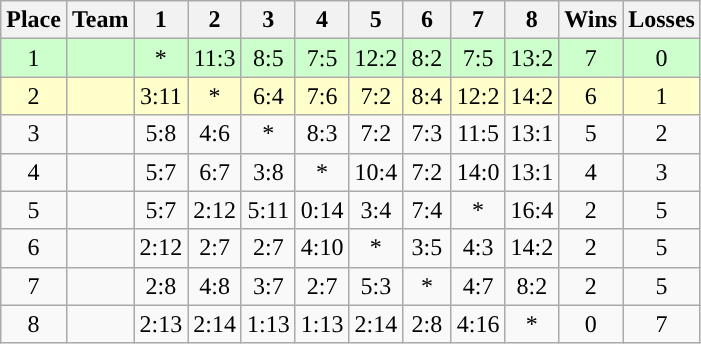<table class="wikitable" style="text-align:center;">
<tr>
<th>Place</th>
<th>Team</th>
<th width="25">1</th>
<th width="25">2</th>
<th width="25">3</th>
<th width="25">4</th>
<th width="25">5</th>
<th width="25">6</th>
<th width="25">7</th>
<th width="25">8</th>
<th>Wins</th>
<th>Losses</th>
</tr>
<tr bgcolor=#cfc>
<td>1</td>
<td align=left></td>
<td>*</td>
<td>11:3</td>
<td>8:5</td>
<td>7:5</td>
<td>12:2</td>
<td>8:2</td>
<td>7:5</td>
<td>13:2</td>
<td>7</td>
<td>0</td>
</tr>
<tr bgcolor=#ffc>
<td>2</td>
<td align=left></td>
<td>3:11</td>
<td>*</td>
<td>6:4</td>
<td>7:6</td>
<td>7:2</td>
<td>8:4</td>
<td>12:2</td>
<td>14:2</td>
<td>6</td>
<td>1</td>
</tr>
<tr>
<td>3</td>
<td align=left></td>
<td>5:8</td>
<td>4:6</td>
<td>*</td>
<td>8:3</td>
<td>7:2</td>
<td>7:3</td>
<td>11:5</td>
<td>13:1</td>
<td>5</td>
<td>2</td>
</tr>
<tr>
<td>4</td>
<td align=left></td>
<td>5:7</td>
<td>6:7</td>
<td>3:8</td>
<td>*</td>
<td>10:4</td>
<td>7:2</td>
<td>14:0</td>
<td>13:1</td>
<td>4</td>
<td>3</td>
</tr>
<tr>
<td>5</td>
<td align=left></td>
<td>5:7</td>
<td>2:12</td>
<td>5:11</td>
<td>0:14</td>
<td>3:4</td>
<td>7:4</td>
<td>*</td>
<td>16:4</td>
<td>2</td>
<td>5</td>
</tr>
<tr>
<td>6</td>
<td align=left></td>
<td>2:12</td>
<td>2:7</td>
<td>2:7</td>
<td>4:10</td>
<td>*</td>
<td>3:5</td>
<td>4:3</td>
<td>14:2</td>
<td>2</td>
<td>5</td>
</tr>
<tr>
<td>7</td>
<td align=left></td>
<td>2:8</td>
<td>4:8</td>
<td>3:7</td>
<td>2:7</td>
<td>5:3</td>
<td>*</td>
<td>4:7</td>
<td>8:2</td>
<td>2</td>
<td>5</td>
</tr>
<tr>
<td>8</td>
<td align=left></td>
<td>2:13</td>
<td>2:14</td>
<td>1:13</td>
<td>1:13</td>
<td>2:14</td>
<td>2:8</td>
<td>4:16</td>
<td>*</td>
<td>0</td>
<td>7</td>
</tr>
</table>
